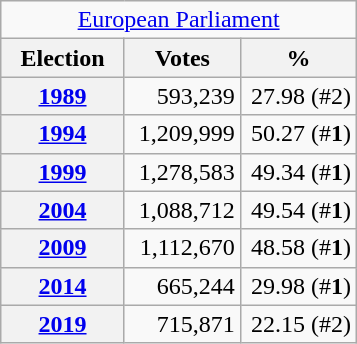<table class="wikitable" style="text-align:right;">
<tr>
<td colspan="3" align="center"><a href='#'>European Parliament</a></td>
</tr>
<tr>
<th width="75">Election</th>
<th width="70">Votes</th>
<th width="70">%</th>
</tr>
<tr>
<th><a href='#'>1989</a></th>
<td>593,239</td>
<td>27.98 (#2)</td>
</tr>
<tr>
<th><a href='#'>1994</a></th>
<td>1,209,999</td>
<td>50.27 (#<strong>1</strong>)</td>
</tr>
<tr>
<th><a href='#'>1999</a></th>
<td>1,278,583</td>
<td>49.34 (#<strong>1</strong>)</td>
</tr>
<tr>
<th><a href='#'>2004</a></th>
<td>1,088,712</td>
<td>49.54 (#<strong>1</strong>)</td>
</tr>
<tr>
<th><a href='#'>2009</a></th>
<td>1,112,670</td>
<td>48.58 (#<strong>1</strong>)</td>
</tr>
<tr>
<th><a href='#'>2014</a></th>
<td>665,244</td>
<td>29.98 (#<strong>1</strong>)</td>
</tr>
<tr>
<th><a href='#'>2019</a></th>
<td>715,871</td>
<td>22.15 (#2)</td>
</tr>
</table>
